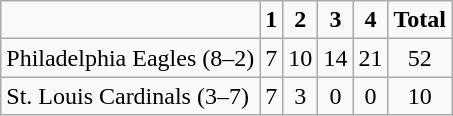<table class="wikitable" style="text-align:center">
<tr>
<td></td>
<td><strong>1</strong></td>
<td><strong>2</strong></td>
<td><strong>3</strong></td>
<td><strong>4</strong></td>
<td><strong>Total</strong></td>
</tr>
<tr>
<td align="left">Philadelphia Eagles (8–2)</td>
<td>7</td>
<td>10</td>
<td>14</td>
<td>21</td>
<td>52</td>
</tr>
<tr>
<td align="left">St. Louis Cardinals (3–7)</td>
<td>7</td>
<td>3</td>
<td>0</td>
<td>0</td>
<td>10</td>
</tr>
</table>
